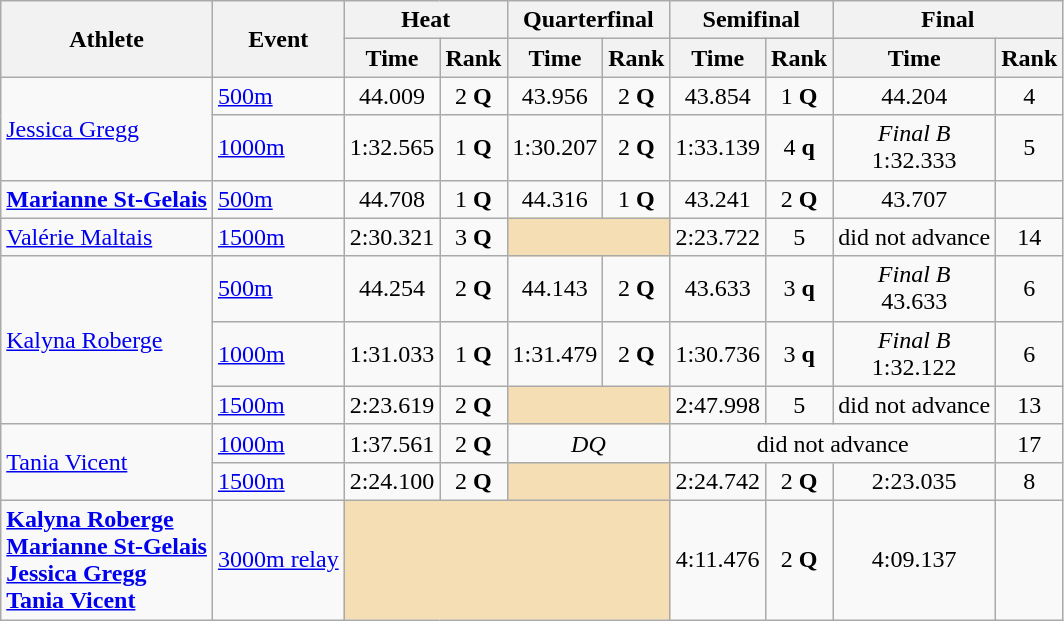<table class="wikitable">
<tr>
<th rowspan="2">Athlete</th>
<th rowspan="2">Event</th>
<th colspan="2">Heat</th>
<th colspan="2">Quarterfinal</th>
<th colspan="2">Semifinal</th>
<th colspan="2">Final</th>
</tr>
<tr>
<th>Time</th>
<th>Rank</th>
<th>Time</th>
<th>Rank</th>
<th>Time</th>
<th>Rank</th>
<th>Time</th>
<th>Rank</th>
</tr>
<tr>
<td rowspan=2><a href='#'>Jessica Gregg</a></td>
<td><a href='#'>500m</a></td>
<td align="center">44.009</td>
<td align="center">2 <strong>Q</strong></td>
<td align="center">43.956</td>
<td align="center">2 <strong>Q</strong></td>
<td align="center">43.854</td>
<td align="center">1 <strong>Q</strong></td>
<td align="center">44.204</td>
<td align="center">4</td>
</tr>
<tr>
<td><a href='#'>1000m</a></td>
<td align="center">1:32.565</td>
<td align="center">1 <strong>Q</strong></td>
<td align="center">1:30.207</td>
<td align="center">2 <strong>Q</strong></td>
<td align="center">1:33.139</td>
<td align="center">4 <strong>q</strong></td>
<td align="center"><em>Final B</em> <br> 1:32.333</td>
<td align="center">5</td>
</tr>
<tr>
<td><strong><a href='#'>Marianne St-Gelais</a></strong></td>
<td><a href='#'>500m</a></td>
<td align="center">44.708</td>
<td align="center">1 <strong>Q</strong></td>
<td align="center">44.316</td>
<td align="center">1 <strong>Q</strong></td>
<td align="center">43.241</td>
<td align="center">2 <strong>Q</strong></td>
<td align="center">43.707</td>
<td align="center"></td>
</tr>
<tr>
<td><a href='#'>Valérie Maltais</a></td>
<td><a href='#'>1500m</a></td>
<td align="center">2:30.321</td>
<td align="center">3 <strong>Q</strong></td>
<td colspan=2 align="center" bgcolor="wheat"></td>
<td align="center">2:23.722</td>
<td align="center">5</td>
<td align="center">did not advance</td>
<td align="center">14</td>
</tr>
<tr>
<td rowspan=3><a href='#'>Kalyna Roberge</a></td>
<td><a href='#'>500m</a></td>
<td align="center">44.254</td>
<td align="center">2 <strong>Q</strong></td>
<td align="center">44.143</td>
<td align="center">2 <strong>Q</strong></td>
<td align="center">43.633</td>
<td align="center">3 <strong>q</strong></td>
<td align="center"><em>Final B</em> <br> 43.633</td>
<td align="center">6</td>
</tr>
<tr>
<td><a href='#'>1000m</a></td>
<td align="center">1:31.033</td>
<td align="center">1 <strong>Q</strong></td>
<td align="center">1:31.479</td>
<td align="center">2 <strong>Q</strong></td>
<td align="center">1:30.736</td>
<td align="center">3 <strong>q</strong></td>
<td align="center"><em>Final B</em> <br> 1:32.122</td>
<td align="center">6</td>
</tr>
<tr>
<td><a href='#'>1500m</a></td>
<td align="center">2:23.619</td>
<td align="center">2 <strong>Q</strong></td>
<td colspan=2 align="center" bgcolor="wheat"></td>
<td align="center">2:47.998</td>
<td align="center">5</td>
<td align="center">did not advance</td>
<td align="center">13</td>
</tr>
<tr>
<td rowspan=2><a href='#'>Tania Vicent</a></td>
<td><a href='#'>1000m</a></td>
<td align="center">1:37.561</td>
<td align="center">2 <strong>Q</strong></td>
<td colspan=2 align="center"><em>DQ</em></td>
<td colspan=3 align="center">did not advance</td>
<td align="center">17</td>
</tr>
<tr>
<td><a href='#'>1500m</a></td>
<td align="center">2:24.100</td>
<td align="center">2 <strong>Q</strong></td>
<td colspan=2 align="center" bgcolor="wheat"></td>
<td align="center">2:24.742</td>
<td align="center">2 <strong>Q</strong></td>
<td align="center">2:23.035</td>
<td align="center">8</td>
</tr>
<tr>
<td><strong><a href='#'>Kalyna Roberge</a></strong><br><strong><a href='#'>Marianne St-Gelais</a></strong><br><strong><a href='#'>Jessica Gregg</a></strong><br><strong><a href='#'>Tania Vicent</a></strong></td>
<td><a href='#'>3000m relay</a></td>
<td colspan= 4 rowspan= 1 bgcolor="wheat"></td>
<td align="center">4:11.476</td>
<td align="center">2 <strong>Q</strong></td>
<td align="center">4:09.137</td>
<td align="center"></td>
</tr>
</table>
